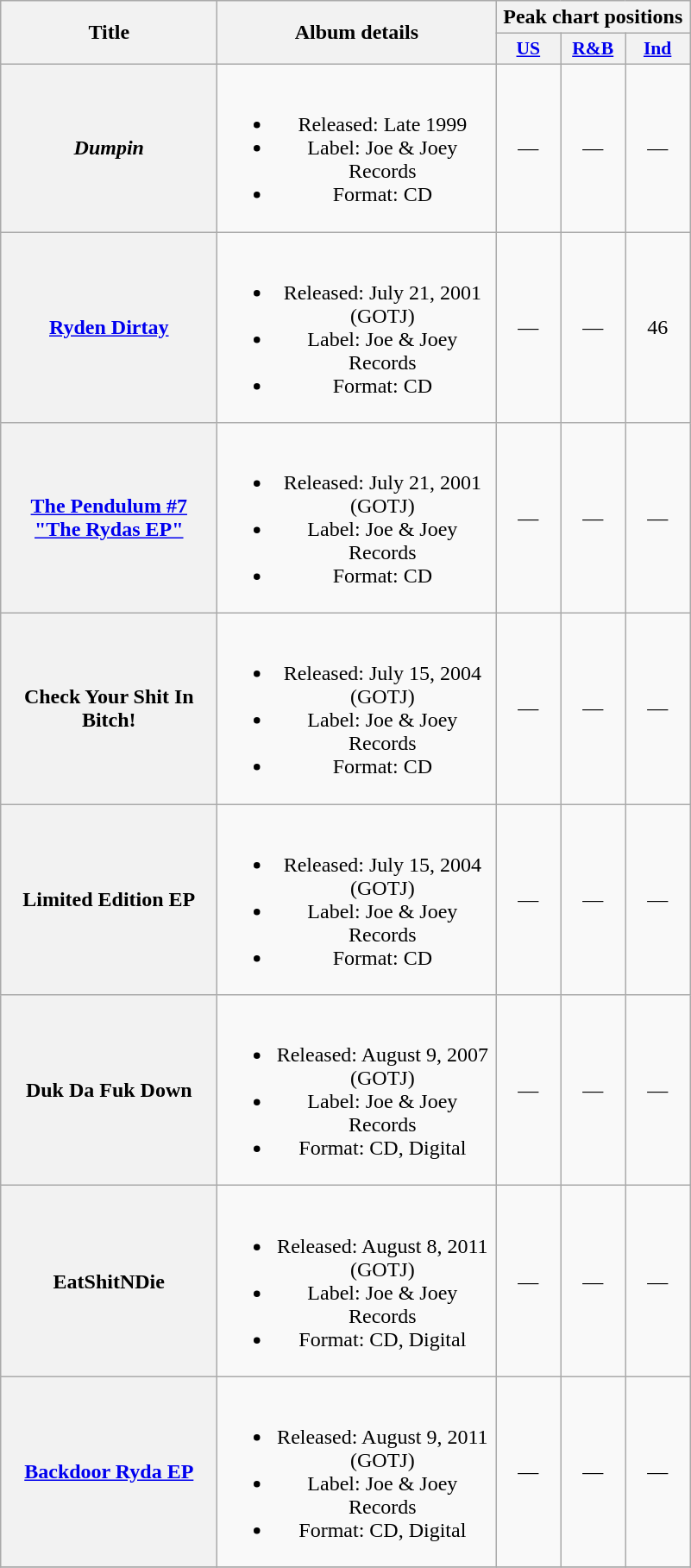<table class="wikitable plainrowheaders" style="text-align:center;">
<tr>
<th scope="col" rowspan="2" style="width:10em;">Title</th>
<th scope="col" rowspan="2" style="width:13em;">Album details</th>
<th scope="col" colspan="3">Peak chart positions</th>
</tr>
<tr>
<th style="width:3em;font-size:90%;"><a href='#'>US</a></th>
<th style="width:3em;font-size:90%;"><a href='#'>R&B</a></th>
<th style="width:3em;font-size:90%;"><a href='#'>Ind</a></th>
</tr>
<tr>
<th scope="row"><em>Dumpin<strong></th>
<td><br><ul><li>Released: Late 1999</li><li>Label: Joe & Joey Records</li><li>Format: CD</li></ul></td>
<td>—</td>
<td>—</td>
<td>—</td>
</tr>
<tr>
<th scope="row"></em><a href='#'>Ryden Dirtay</a><em></th>
<td><br><ul><li>Released: July 21, 2001 (GOTJ)</li><li>Label: Joe & Joey Records</li><li>Format: CD</li></ul></td>
<td>—</td>
<td>—</td>
<td>46</td>
</tr>
<tr>
<th scope="row"></em><a href='#'>The Pendulum #7 "The Rydas EP"</a><em></th>
<td><br><ul><li>Released: July 21, 2001 (GOTJ)</li><li>Label: Joe & Joey Records</li><li>Format: CD</li></ul></td>
<td>—</td>
<td>—</td>
<td>—</td>
</tr>
<tr>
<th scope="row"></em>Check Your Shit In Bitch!<em></th>
<td><br><ul><li>Released: July 15, 2004 (GOTJ)</li><li>Label: Joe & Joey Records</li><li>Format: CD</li></ul></td>
<td>—</td>
<td>—</td>
<td>—</td>
</tr>
<tr>
<th scope="row"></em>Limited Edition EP<em></th>
<td><br><ul><li>Released: July 15, 2004 (GOTJ)</li><li>Label: Joe & Joey Records</li><li>Format: CD</li></ul></td>
<td>—</td>
<td>—</td>
<td>—</td>
</tr>
<tr>
<th scope="row"></em>Duk Da Fuk Down<em></th>
<td><br><ul><li>Released: August 9, 2007 (GOTJ)</li><li>Label: Joe & Joey Records</li><li>Format: CD, Digital</li></ul></td>
<td>—</td>
<td>—</td>
<td>—</td>
</tr>
<tr>
<th scope="row"></em>EatShitNDie<em></th>
<td><br><ul><li>Released: August 8, 2011 (GOTJ)</li><li>Label: Joe & Joey Records</li><li>Format: CD, Digital</li></ul></td>
<td>—</td>
<td>—</td>
<td>—</td>
</tr>
<tr>
<th scope="row"></em><a href='#'>Backdoor Ryda EP</a><em></th>
<td><br><ul><li>Released: August 9, 2011 (GOTJ)</li><li>Label: Joe & Joey Records</li><li>Format: CD, Digital</li></ul></td>
<td>—</td>
<td>—</td>
<td>—</td>
</tr>
<tr>
</tr>
</table>
